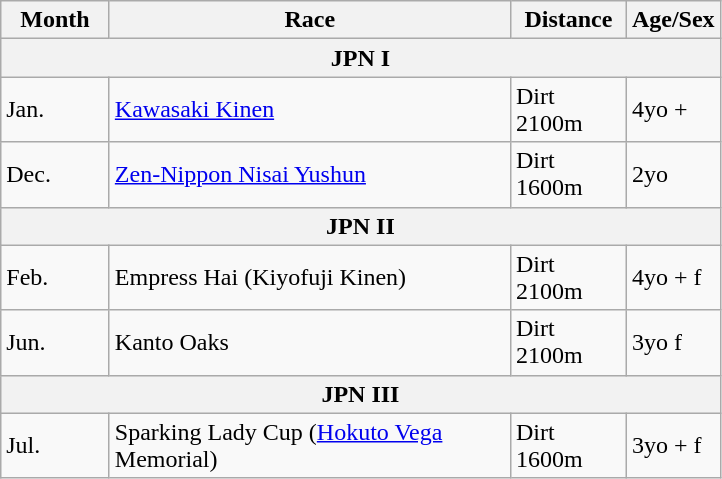<table class=wikitable>
<tr>
<th style="width:65px"><strong>Month</strong></th>
<th style="width:260px"><strong>Race</strong></th>
<th style="width:70px"><strong>Distance</strong></th>
<th><strong>Age/Sex</strong></th>
</tr>
<tr>
<th colspan="4">JPN I</th>
</tr>
<tr>
<td>Jan.</td>
<td><a href='#'>Kawasaki Kinen</a></td>
<td>Dirt 2100m</td>
<td>4yo +</td>
</tr>
<tr>
<td>Dec.</td>
<td><a href='#'>Zen-Nippon Nisai Yushun</a></td>
<td>Dirt 1600m</td>
<td>2yo</td>
</tr>
<tr>
<th colspan="4">JPN II</th>
</tr>
<tr>
<td>Feb.</td>
<td>Empress Hai (Kiyofuji Kinen)</td>
<td>Dirt 2100m</td>
<td>4yo + f</td>
</tr>
<tr>
<td>Jun.</td>
<td>Kanto Oaks</td>
<td>Dirt 2100m</td>
<td>3yo f</td>
</tr>
<tr>
<th colspan="4">JPN III</th>
</tr>
<tr>
<td>Jul.</td>
<td>Sparking Lady Cup (<a href='#'>Hokuto Vega</a> Memorial)</td>
<td>Dirt 1600m</td>
<td>3yo + f</td>
</tr>
</table>
